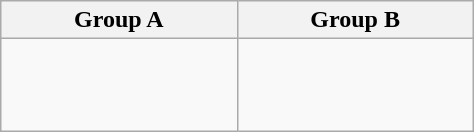<table class="wikitable" width=25%>
<tr>
<th width=50%>Group A</th>
<th width=50%>Group B</th>
</tr>
<tr>
<td valign=top><br><br>
<br>
</td>
<td valign=top><br><br>
<br>
</td>
</tr>
</table>
